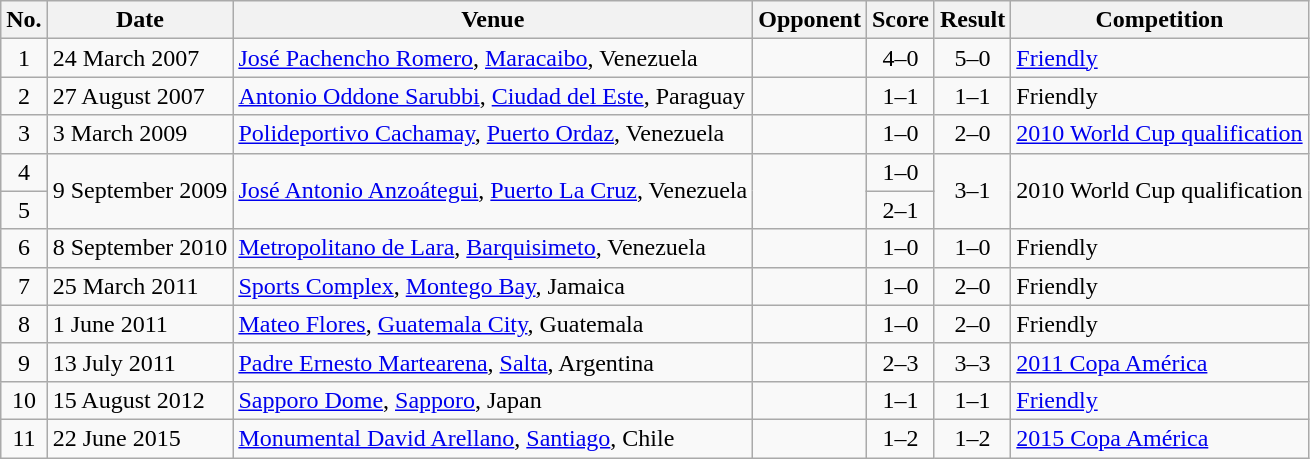<table class="wikitable sortable">
<tr>
<th scope="col">No.</th>
<th scope="col">Date</th>
<th scope="col">Venue</th>
<th scope="col">Opponent</th>
<th scope="col">Score</th>
<th scope="col">Result</th>
<th scope="col">Competition</th>
</tr>
<tr>
<td align="center">1</td>
<td>24 March 2007</td>
<td><a href='#'>José Pachencho Romero</a>, <a href='#'>Maracaibo</a>, Venezuela</td>
<td></td>
<td align="center">4–0</td>
<td align="center">5–0</td>
<td><a href='#'>Friendly</a></td>
</tr>
<tr>
<td align="center">2</td>
<td>27 August 2007</td>
<td><a href='#'>Antonio Oddone Sarubbi</a>, <a href='#'>Ciudad del Este</a>, Paraguay</td>
<td></td>
<td align="center">1–1</td>
<td align="center">1–1</td>
<td>Friendly</td>
</tr>
<tr>
<td align="center">3</td>
<td>3 March 2009</td>
<td><a href='#'>Polideportivo Cachamay</a>, <a href='#'>Puerto Ordaz</a>, Venezuela</td>
<td></td>
<td align="center">1–0</td>
<td align="center">2–0</td>
<td><a href='#'>2010 World Cup qualification</a></td>
</tr>
<tr>
<td align="center">4</td>
<td rowspan="2">9 September 2009</td>
<td rowspan="2"><a href='#'>José Antonio Anzoátegui</a>, <a href='#'>Puerto La Cruz</a>, Venezuela</td>
<td rowspan="2"></td>
<td align="center">1–0</td>
<td rowspan="2" align="center">3–1</td>
<td rowspan="2">2010 World Cup qualification</td>
</tr>
<tr>
<td align="center">5</td>
<td align="center">2–1</td>
</tr>
<tr>
<td align="center">6</td>
<td>8 September 2010</td>
<td><a href='#'>Metropolitano de Lara</a>, <a href='#'>Barquisimeto</a>, Venezuela</td>
<td></td>
<td align="center">1–0</td>
<td align="center">1–0</td>
<td>Friendly</td>
</tr>
<tr>
<td align="center">7</td>
<td>25 March 2011</td>
<td><a href='#'>Sports Complex</a>, <a href='#'>Montego Bay</a>, Jamaica</td>
<td></td>
<td align="center">1–0</td>
<td align="center">2–0</td>
<td>Friendly</td>
</tr>
<tr>
<td align="center">8</td>
<td>1 June 2011</td>
<td><a href='#'>Mateo Flores</a>, <a href='#'>Guatemala City</a>, Guatemala</td>
<td></td>
<td align="center">1–0</td>
<td align="center">2–0</td>
<td>Friendly</td>
</tr>
<tr>
<td align="center">9</td>
<td>13 July 2011</td>
<td><a href='#'>Padre Ernesto Martearena</a>, <a href='#'>Salta</a>, Argentina</td>
<td></td>
<td align="center">2–3</td>
<td align="center">3–3</td>
<td><a href='#'>2011 Copa América</a></td>
</tr>
<tr>
<td align="center">10</td>
<td>15 August 2012</td>
<td><a href='#'>Sapporo Dome</a>, <a href='#'>Sapporo</a>, Japan</td>
<td></td>
<td align="center">1–1</td>
<td align="center">1–1</td>
<td><a href='#'>Friendly</a></td>
</tr>
<tr>
<td align="center">11</td>
<td>22 June 2015</td>
<td><a href='#'>Monumental David Arellano</a>, <a href='#'>Santiago</a>, Chile</td>
<td></td>
<td align="center">1–2</td>
<td align="center">1–2</td>
<td><a href='#'>2015 Copa América</a></td>
</tr>
</table>
